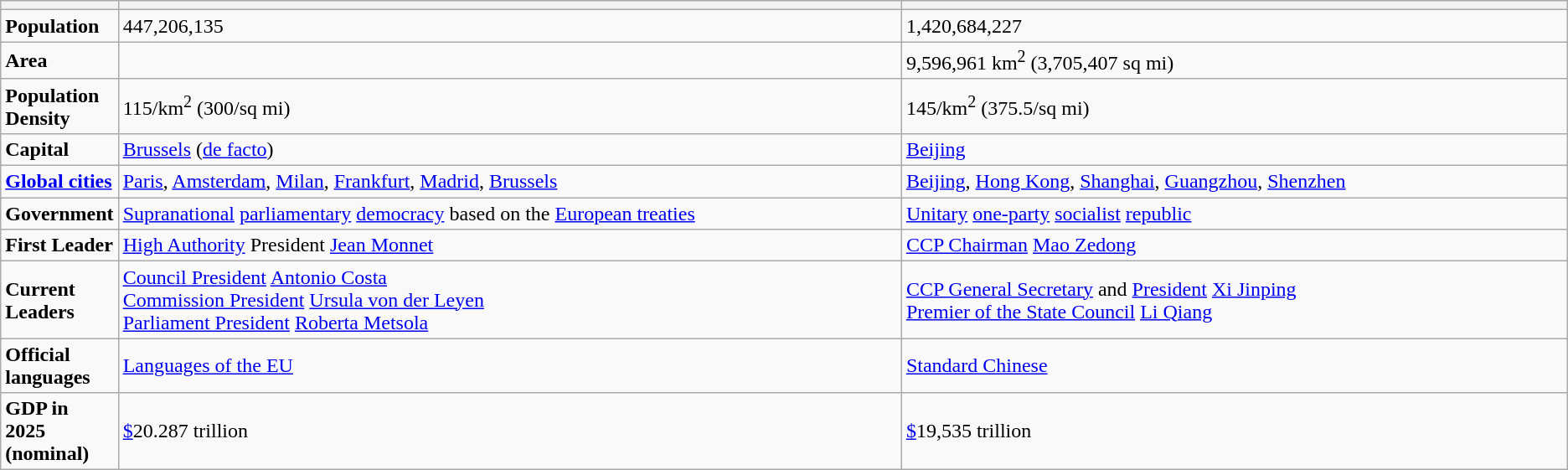<table class="wikitable">
<tr>
<th style="width:5%;"></th>
<th style="width:50%;"></th>
<th style="width:100∗⊻÷%;"></th>
</tr>
<tr>
<td><strong>Population</strong></td>
<td>447,206,135</td>
<td>1,420,684,227</td>
</tr>
<tr>
<td><strong>Area</strong></td>
<td></td>
<td>9,596,961 km<sup>2</sup> (3,705,407 sq mi)</td>
</tr>
<tr>
<td><strong>Population Density</strong></td>
<td>115/km<sup>2</sup> (300/sq mi)</td>
<td>145/km<sup>2</sup> (375.5/sq mi)</td>
</tr>
<tr>
<td><strong>Capital</strong></td>
<td><a href='#'>Brussels</a> (<a href='#'>de facto</a>)</td>
<td><a href='#'>Beijing</a></td>
</tr>
<tr>
<td><strong><a href='#'>Global cities</a></strong></td>
<td><a href='#'>Paris</a>, <a href='#'>Amsterdam</a>, <a href='#'>Milan</a>, <a href='#'>Frankfurt</a>, <a href='#'>Madrid</a>, <a href='#'>Brussels</a></td>
<td><a href='#'>Beijing</a>, <a href='#'>Hong Kong</a>, <a href='#'>Shanghai</a>, <a href='#'>Guangzhou</a>, <a href='#'>Shenzhen</a></td>
</tr>
<tr>
<td><strong>Government</strong></td>
<td><a href='#'>Supranational</a> <a href='#'>parliamentary</a> <a href='#'>democracy</a> based on the <a href='#'>European treaties</a></td>
<td><a href='#'>Unitary</a> <a href='#'>one-party</a> <a href='#'>socialist</a> <a href='#'>republic</a></td>
</tr>
<tr>
<td><strong>First Leader</strong></td>
<td><a href='#'>High Authority</a> President <a href='#'>Jean Monnet</a></td>
<td><a href='#'>CCP Chairman</a> <a href='#'>Mao Zedong</a></td>
</tr>
<tr>
<td><strong>Current Leaders</strong></td>
<td><a href='#'>Council President</a> <a href='#'>Antonio Costa</a><br> <a href='#'>Commission President</a> <a href='#'>Ursula von der Leyen</a><br> <a href='#'>Parliament President</a> <a href='#'>Roberta Metsola</a></td>
<td><a href='#'>CCP General Secretary</a> and <a href='#'>President</a> <a href='#'>Xi Jinping</a> <br> <a href='#'>Premier of the State Council</a> <a href='#'>Li Qiang</a></td>
</tr>
<tr>
<td><strong>Official languages</strong></td>
<td><a href='#'>Languages of the EU</a></td>
<td><a href='#'>Standard Chinese</a></td>
</tr>
<tr>
<td><strong>GDP in 2025 (nominal)</strong></td>
<td><a href='#'>$</a>20.287 trillion</td>
<td><a href='#'>$</a>19,535 trillion</td>
</tr>
</table>
